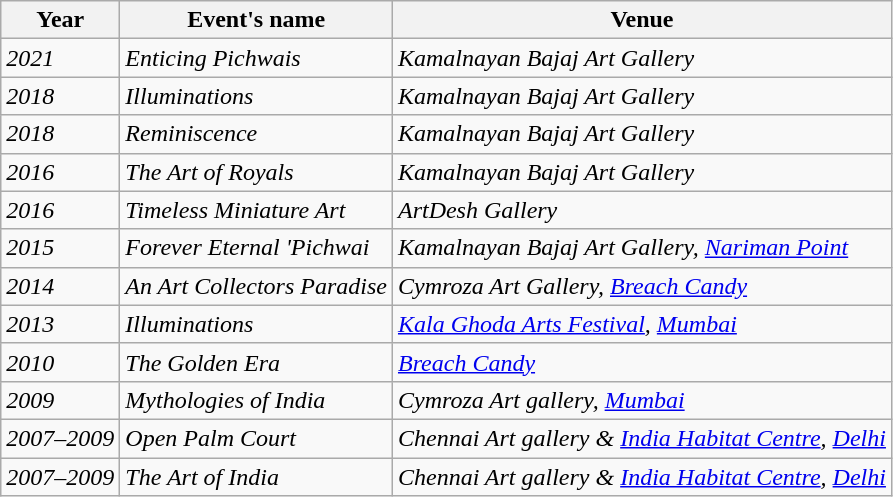<table class="wikitable">
<tr>
<th>Year</th>
<th>Event's name</th>
<th>Venue</th>
</tr>
<tr>
<td><em>2021</em></td>
<td><em>Enticing Pichwais</em></td>
<td><em>Kamalnayan Bajaj Art Gallery</em></td>
</tr>
<tr>
<td><em>2018</em></td>
<td><em>Illuminations</em></td>
<td><em>Kamalnayan Bajaj Art Gallery</em></td>
</tr>
<tr>
<td><em>2018</em></td>
<td><em>Reminiscence</em></td>
<td><em>Kamalnayan Bajaj Art Gallery</em></td>
</tr>
<tr>
<td><em>2016</em></td>
<td><em>The Art of Royals</em></td>
<td><em>Kamalnayan Bajaj Art Gallery</em></td>
</tr>
<tr>
<td><em>2016</em></td>
<td><em>Timeless Miniature Art</em></td>
<td><em>ArtDesh Gallery</em></td>
</tr>
<tr>
<td><em>2015</em></td>
<td><em>Forever Eternal 'Pichwai</em></td>
<td><em>Kamalnayan Bajaj Art Gallery, <a href='#'>Nariman Point</a></em></td>
</tr>
<tr>
<td><em>2014</em></td>
<td><em>An Art Collectors Paradise</em></td>
<td><em>Cymroza Art Gallery, <a href='#'>Breach Candy</a></em></td>
</tr>
<tr>
<td><em>2013</em></td>
<td><em>Illuminations</em></td>
<td><em><a href='#'>Kala Ghoda Arts Festival</a>, <a href='#'>Mumbai</a></em></td>
</tr>
<tr>
<td><em>2010</em></td>
<td><em>The Golden Era</em></td>
<td><em><a href='#'>Breach Candy</a></em></td>
</tr>
<tr>
<td><em>2009</em></td>
<td><em>Mythologies of India</em></td>
<td><em>Cymroza Art gallery, <a href='#'>Mumbai</a></em></td>
</tr>
<tr>
<td><em>2007–2009</em></td>
<td><em>Open Palm Court</em></td>
<td><em>Chennai Art gallery & <a href='#'>India Habitat Centre</a>, <a href='#'>Delhi</a></em></td>
</tr>
<tr>
<td><em>2007–2009</em></td>
<td><em>The Art of India</em></td>
<td><em>Chennai Art gallery & <a href='#'>India Habitat Centre</a>, <a href='#'>Delhi</a></em></td>
</tr>
</table>
